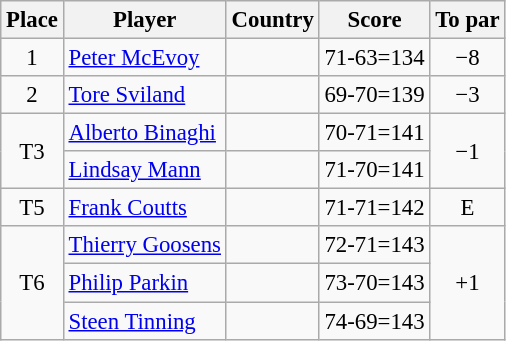<table class="wikitable" style="font-size:95%;">
<tr>
<th>Place</th>
<th>Player</th>
<th>Country</th>
<th>Score</th>
<th>To par</th>
</tr>
<tr>
<td align=center>1</td>
<td><a href='#'>Peter McEvoy</a></td>
<td></td>
<td align=center>71-63=134</td>
<td align=center>−8</td>
</tr>
<tr>
<td align=center>2</td>
<td><a href='#'>Tore Sviland</a></td>
<td></td>
<td align=center>69-70=139</td>
<td align=center>−3</td>
</tr>
<tr>
<td rowspan="2" align="center">T3</td>
<td><a href='#'>Alberto Binaghi</a></td>
<td></td>
<td align=center>70-71=141</td>
<td rowspan="2" align="center">−1</td>
</tr>
<tr>
<td><a href='#'>Lindsay Mann</a></td>
<td></td>
<td align=center>71-70=141</td>
</tr>
<tr>
<td align="center">T5</td>
<td><a href='#'>Frank Coutts</a></td>
<td></td>
<td align="center">71-71=142</td>
<td align="center">E</td>
</tr>
<tr>
<td rowspan="3" align=center>T6</td>
<td><a href='#'>Thierry Goosens</a></td>
<td></td>
<td>72-71=143</td>
<td rowspan="3" align=center>+1</td>
</tr>
<tr>
<td><a href='#'>Philip Parkin</a></td>
<td></td>
<td>73-70=143</td>
</tr>
<tr>
<td><a href='#'>Steen Tinning</a></td>
<td></td>
<td>74-69=143</td>
</tr>
</table>
